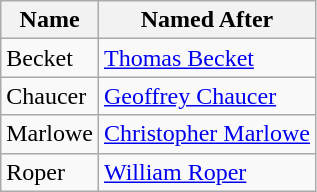<table class="wikitable">
<tr>
<th>Name</th>
<th>Named After</th>
</tr>
<tr>
<td>Becket</td>
<td><a href='#'>Thomas Becket</a></td>
</tr>
<tr>
<td>Chaucer</td>
<td><a href='#'>Geoffrey Chaucer</a></td>
</tr>
<tr>
<td>Marlowe</td>
<td><a href='#'>Christopher Marlowe</a></td>
</tr>
<tr>
<td>Roper</td>
<td><a href='#'>William Roper</a></td>
</tr>
</table>
